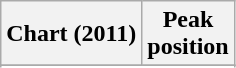<table class="wikitable sortable plainrowheaders" style="text-align:center">
<tr>
<th scope="col">Chart (2011)</th>
<th scope="col">Peak<br> position</th>
</tr>
<tr>
</tr>
<tr>
</tr>
</table>
